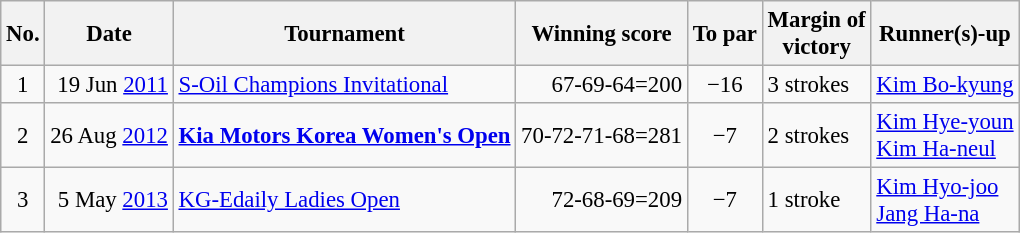<table class="wikitable" style="font-size:95%;">
<tr>
<th>No.</th>
<th>Date</th>
<th>Tournament</th>
<th>Winning score</th>
<th>To par</th>
<th>Margin of<br>victory</th>
<th>Runner(s)-up</th>
</tr>
<tr>
<td align=center>1</td>
<td align=right>19 Jun <a href='#'>2011</a></td>
<td><a href='#'>S-Oil Champions Invitational</a></td>
<td align=right>67-69-64=200</td>
<td align=center>−16</td>
<td>3 strokes</td>
<td> <a href='#'>Kim Bo-kyung</a></td>
</tr>
<tr>
<td align=center>2</td>
<td align=right>26 Aug <a href='#'>2012</a></td>
<td><strong><a href='#'>Kia Motors Korea Women's Open</a></strong></td>
<td align=right>70-72-71-68=281</td>
<td align=center>−7</td>
<td>2 strokes</td>
<td> <a href='#'>Kim Hye-youn</a> <br>  <a href='#'>Kim Ha-neul</a></td>
</tr>
<tr>
<td align=center>3</td>
<td align=right>5 May <a href='#'>2013</a></td>
<td><a href='#'>KG-Edaily Ladies Open</a></td>
<td align=right>72-68-69=209</td>
<td align=center>−7</td>
<td>1 stroke</td>
<td> <a href='#'>Kim Hyo-joo</a> <br>  <a href='#'>Jang Ha-na</a></td>
</tr>
</table>
